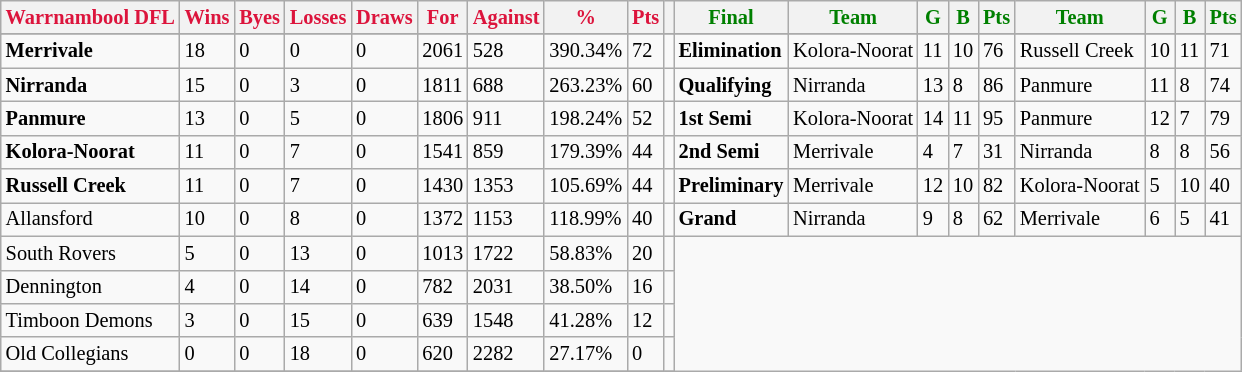<table style="font-size: 85%; text-align: left;" class="wikitable">
<tr>
<th style="color:crimson">Warrnambool DFL</th>
<th style="color:crimson">Wins</th>
<th style="color:crimson">Byes</th>
<th style="color:crimson">Losses</th>
<th style="color:crimson">Draws</th>
<th style="color:crimson">For</th>
<th style="color:crimson">Against</th>
<th style="color:crimson">%</th>
<th style="color:crimson">Pts</th>
<th></th>
<th style="color:green">Final</th>
<th style="color:green">Team</th>
<th style="color:green">G</th>
<th style="color:green">B</th>
<th style="color:green">Pts</th>
<th style="color:green">Team</th>
<th style="color:green">G</th>
<th style="color:green">B</th>
<th style="color:green">Pts</th>
</tr>
<tr>
</tr>
<tr>
</tr>
<tr>
<td><strong>	Merrivale	</strong></td>
<td>18</td>
<td>0</td>
<td>0</td>
<td>0</td>
<td>2061</td>
<td>528</td>
<td>390.34%</td>
<td>72</td>
<td></td>
<td><strong>Elimination</strong></td>
<td>Kolora-Noorat</td>
<td>11</td>
<td>10</td>
<td>76</td>
<td>Russell Creek</td>
<td>10</td>
<td>11</td>
<td>71</td>
</tr>
<tr>
<td><strong>	Nirranda	</strong></td>
<td>15</td>
<td>0</td>
<td>3</td>
<td>0</td>
<td>1811</td>
<td>688</td>
<td>263.23%</td>
<td>60</td>
<td></td>
<td><strong>Qualifying</strong></td>
<td>Nirranda</td>
<td>13</td>
<td>8</td>
<td>86</td>
<td>Panmure</td>
<td>11</td>
<td>8</td>
<td>74</td>
</tr>
<tr>
<td><strong>	Panmure	</strong></td>
<td>13</td>
<td>0</td>
<td>5</td>
<td>0</td>
<td>1806</td>
<td>911</td>
<td>198.24%</td>
<td>52</td>
<td></td>
<td><strong>1st Semi</strong></td>
<td>Kolora-Noorat</td>
<td>14</td>
<td>11</td>
<td>95</td>
<td>Panmure</td>
<td>12</td>
<td>7</td>
<td>79</td>
</tr>
<tr>
<td><strong>	Kolora-Noorat	</strong></td>
<td>11</td>
<td>0</td>
<td>7</td>
<td>0</td>
<td>1541</td>
<td>859</td>
<td>179.39%</td>
<td>44</td>
<td></td>
<td><strong>2nd Semi</strong></td>
<td>Merrivale</td>
<td>4</td>
<td>7</td>
<td>31</td>
<td>Nirranda</td>
<td>8</td>
<td>8</td>
<td>56</td>
</tr>
<tr ||>
<td><strong>	Russell Creek	</strong></td>
<td>11</td>
<td>0</td>
<td>7</td>
<td>0</td>
<td>1430</td>
<td>1353</td>
<td>105.69%</td>
<td>44</td>
<td></td>
<td><strong>Preliminary</strong></td>
<td>Merrivale</td>
<td>12</td>
<td>10</td>
<td>82</td>
<td>Kolora-Noorat</td>
<td>5</td>
<td>10</td>
<td>40</td>
</tr>
<tr>
<td>Allansford</td>
<td>10</td>
<td>0</td>
<td>8</td>
<td>0</td>
<td>1372</td>
<td>1153</td>
<td>118.99%</td>
<td>40</td>
<td></td>
<td><strong>Grand</strong></td>
<td>Nirranda</td>
<td>9</td>
<td>8</td>
<td>62</td>
<td>Merrivale</td>
<td>6</td>
<td>5</td>
<td>41</td>
</tr>
<tr>
<td>South Rovers</td>
<td>5</td>
<td>0</td>
<td>13</td>
<td>0</td>
<td>1013</td>
<td>1722</td>
<td>58.83%</td>
<td>20</td>
<td></td>
</tr>
<tr>
<td>Dennington</td>
<td>4</td>
<td>0</td>
<td>14</td>
<td>0</td>
<td>782</td>
<td>2031</td>
<td>38.50%</td>
<td>16</td>
<td></td>
</tr>
<tr>
<td>Timboon Demons</td>
<td>3</td>
<td>0</td>
<td>15</td>
<td>0</td>
<td>639</td>
<td>1548</td>
<td>41.28%</td>
<td>12</td>
<td></td>
</tr>
<tr>
<td>Old Collegians</td>
<td>0</td>
<td>0</td>
<td>18</td>
<td>0</td>
<td>620</td>
<td>2282</td>
<td>27.17%</td>
<td>0</td>
<td></td>
</tr>
<tr>
</tr>
</table>
